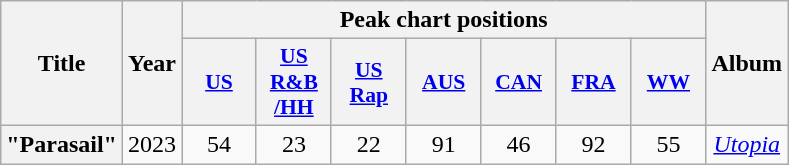<table class="wikitable plainrowheaders" style="text-align:center;">
<tr>
<th scope="col" rowspan="2">Title</th>
<th scope="col" rowspan="2">Year</th>
<th scope="col" colspan="7">Peak chart positions</th>
<th scope="col" rowspan="2">Album</th>
</tr>
<tr>
<th style="width:3em; font-size:90%"><a href='#'>US</a><br></th>
<th style="width:3em; font-size:90%"><a href='#'>US<br>R&B<br>/HH</a><br></th>
<th style="width:3em; font-size:90%"><a href='#'>US Rap</a><br></th>
<th scope="col" style="width:3em;font-size:90%;"><a href='#'>AUS</a><br></th>
<th style="width:3em; font-size:90%"><a href='#'>CAN</a><br></th>
<th scope="col" style="width:3em;font-size:90%;"><a href='#'>FRA</a><br></th>
<th style="width:3em; font-size:90%"><a href='#'>WW</a><br></th>
</tr>
<tr>
<th scope="row">"Parasail"<br></th>
<td>2023</td>
<td>54</td>
<td>23</td>
<td>22</td>
<td>91</td>
<td>46</td>
<td>92</td>
<td>55</td>
<td><em><a href='#'>Utopia</a></em></td>
</tr>
</table>
